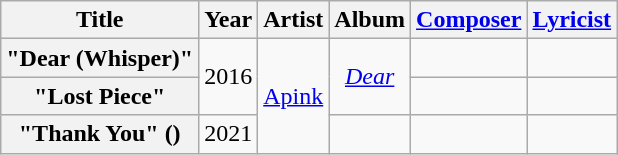<table class="wikitable plainrowheaders" style="text-align:center">
<tr>
<th scope="col">Title</th>
<th scope="col">Year</th>
<th scope="col">Artist</th>
<th scope="col">Album</th>
<th scope="col"><a href='#'>Composer</a></th>
<th scope="col"><a href='#'>Lyricist</a></th>
</tr>
<tr>
<th scope="row">"Dear (Whisper)"</th>
<td rowspan="2">2016</td>
<td rowspan="3"><a href='#'>Apink</a></td>
<td rowspan="2"><em><a href='#'>Dear</a></em></td>
<td></td>
<td></td>
</tr>
<tr>
<th scope="row">"Lost Piece"</th>
<td></td>
<td></td>
</tr>
<tr>
<th scope="row">"Thank You" ()</th>
<td>2021</td>
<td></td>
<td></td>
<td></td>
</tr>
</table>
